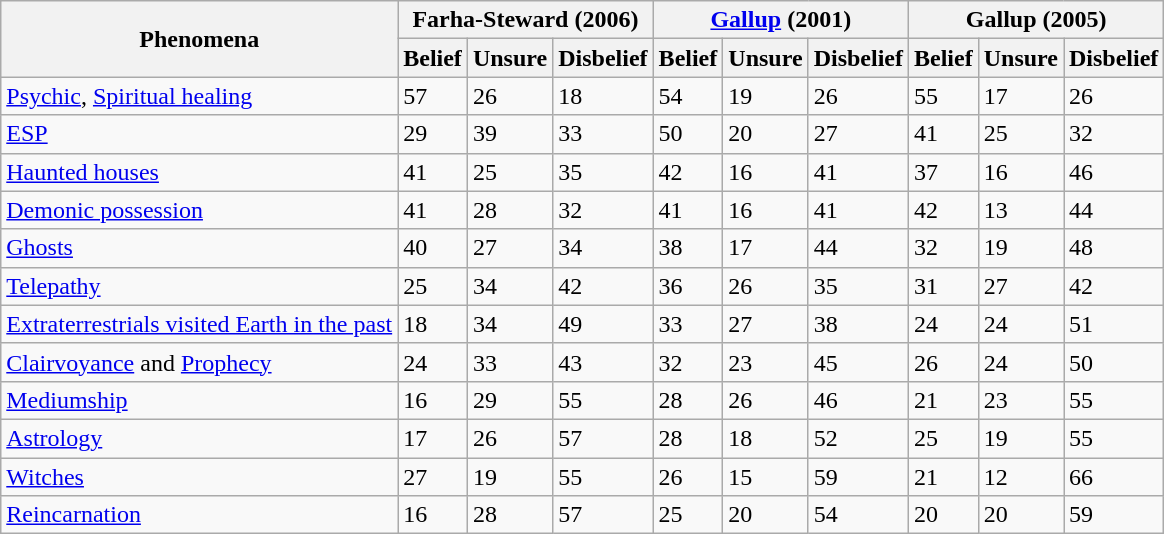<table class="wikitable sortable">
<tr>
<th rowspan="2">Phenomena</th>
<th colspan="3">Farha-Steward (2006)</th>
<th colspan="3"><a href='#'>Gallup</a> (2001)</th>
<th colspan="3">Gallup (2005)</th>
</tr>
<tr>
<th>Belief</th>
<th>Unsure</th>
<th>Disbelief</th>
<th>Belief</th>
<th>Unsure</th>
<th>Disbelief</th>
<th>Belief</th>
<th>Unsure</th>
<th>Disbelief</th>
</tr>
<tr>
<td><a href='#'>Psychic</a>, <a href='#'>Spiritual healing</a></td>
<td>57</td>
<td>26</td>
<td>18</td>
<td>54</td>
<td>19</td>
<td>26</td>
<td>55</td>
<td>17</td>
<td>26</td>
</tr>
<tr>
<td><a href='#'>ESP</a></td>
<td>29</td>
<td>39</td>
<td>33</td>
<td>50</td>
<td>20</td>
<td>27</td>
<td>41</td>
<td>25</td>
<td>32</td>
</tr>
<tr>
<td><a href='#'>Haunted houses</a></td>
<td>41</td>
<td>25</td>
<td>35</td>
<td>42</td>
<td>16</td>
<td>41</td>
<td>37</td>
<td>16</td>
<td>46</td>
</tr>
<tr>
<td><a href='#'>Demonic possession</a></td>
<td>41</td>
<td>28</td>
<td>32</td>
<td>41</td>
<td>16</td>
<td>41</td>
<td>42</td>
<td>13</td>
<td>44</td>
</tr>
<tr>
<td><a href='#'>Ghosts</a></td>
<td>40</td>
<td>27</td>
<td>34</td>
<td>38</td>
<td>17</td>
<td>44</td>
<td>32</td>
<td>19</td>
<td>48</td>
</tr>
<tr>
<td><a href='#'>Telepathy</a></td>
<td>25</td>
<td>34</td>
<td>42</td>
<td>36</td>
<td>26</td>
<td>35</td>
<td>31</td>
<td>27</td>
<td>42</td>
</tr>
<tr>
<td><a href='#'>Extraterrestrials visited Earth in the past</a></td>
<td>18</td>
<td>34</td>
<td>49</td>
<td>33</td>
<td>27</td>
<td>38</td>
<td>24</td>
<td>24</td>
<td>51</td>
</tr>
<tr>
<td><a href='#'>Clairvoyance</a> and <a href='#'>Prophecy</a></td>
<td>24</td>
<td>33</td>
<td>43</td>
<td>32</td>
<td>23</td>
<td>45</td>
<td>26</td>
<td>24</td>
<td>50</td>
</tr>
<tr>
<td><a href='#'>Mediumship</a></td>
<td>16</td>
<td>29</td>
<td>55</td>
<td>28</td>
<td>26</td>
<td>46</td>
<td>21</td>
<td>23</td>
<td>55</td>
</tr>
<tr>
<td><a href='#'>Astrology</a></td>
<td>17</td>
<td>26</td>
<td>57</td>
<td>28</td>
<td>18</td>
<td>52</td>
<td>25</td>
<td>19</td>
<td>55</td>
</tr>
<tr>
<td><a href='#'>Witches</a></td>
<td>27</td>
<td>19</td>
<td>55</td>
<td>26</td>
<td>15</td>
<td>59</td>
<td>21</td>
<td>12</td>
<td>66</td>
</tr>
<tr>
<td><a href='#'>Reincarnation</a></td>
<td>16</td>
<td>28</td>
<td>57</td>
<td>25</td>
<td>20</td>
<td>54</td>
<td>20</td>
<td>20</td>
<td>59</td>
</tr>
</table>
